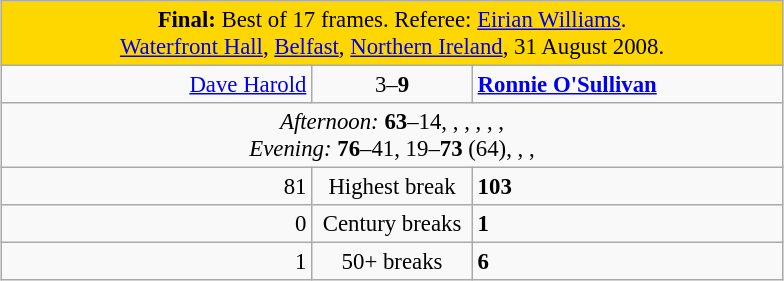<table class="wikitable" style="font-size: 95%; margin: 1em auto 1em auto;">
<tr>
<td colspan="3" align="center" bgcolor="#ffd700"><strong>Final:</strong> Best of 17 frames. Referee: <a href='#'>Eirian Williams</a>.<br><a href='#'>Waterfront Hall</a>, <a href='#'>Belfast</a>, <a href='#'>Northern Ireland</a>, 31 August 2008.</td>
</tr>
<tr>
<td width="200" align="right"><a href='#'>Dave Harold</a><br></td>
<td width="100" align="center">3–<strong>9</strong></td>
<td width="200"><strong><a href='#'>Ronnie O'Sullivan</a></strong><br></td>
</tr>
<tr>
<td colspan="3" align="center" style="font-size: 100%"><em>Afternoon:</em> <strong>63</strong>–14, , , , , ,  <br><em>Evening:</em> <strong>76</strong>–41, 19–<strong>73</strong> (64), , , </td>
</tr>
<tr>
<td align="right">81</td>
<td align="center">Highest break</td>
<td><strong>103</strong></td>
</tr>
<tr>
<td align="right">0</td>
<td align="center">Century breaks</td>
<td><strong>1</strong></td>
</tr>
<tr>
<td align="right">1</td>
<td align="center">50+ breaks</td>
<td><strong>6</strong></td>
</tr>
</table>
